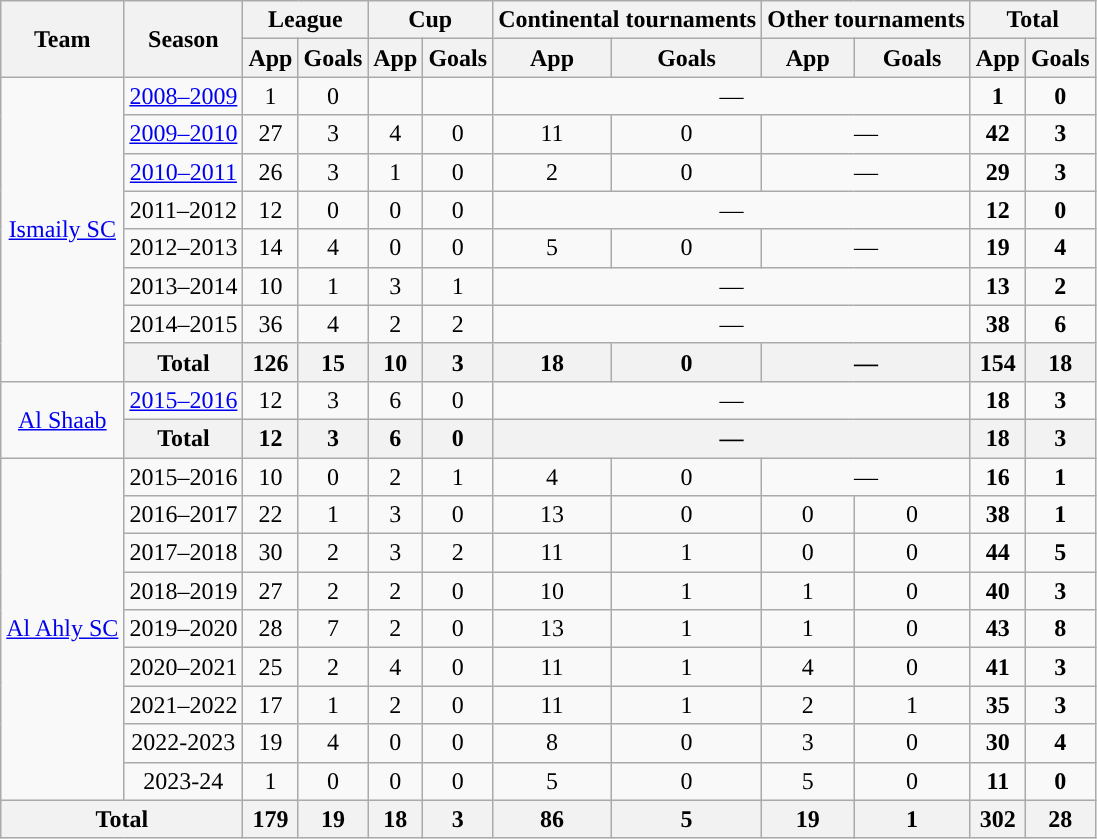<table class="wikitable" style="text-align: center;">
<tr>
<th rowspan="2">Team</th>
<th rowspan="2">Season</th>
<th colspan="2">League</th>
<th colspan="2">Cup</th>
<th colspan="2">Continental tournaments</th>
<th colspan="2">Other tournaments</th>
<th colspan="2">Total</th>
</tr>
<tr>
<th>App</th>
<th>Goals</th>
<th>App</th>
<th>Goals</th>
<th>App</th>
<th>Goals</th>
<th>App</th>
<th>Goals</th>
<th>App</th>
<th>Goals</th>
</tr>
<tr>
<td rowspan=8><a href='#'>Ismaily SC</a></td>
<td><a href='#'>2008–2009</a></td>
<td>1</td>
<td>0</td>
<td></td>
<td></td>
<td colspan="4">—</td>
<td><strong>1</strong></td>
<td><strong>0</strong></td>
</tr>
<tr>
<td><a href='#'>2009–2010</a></td>
<td>27</td>
<td>3</td>
<td>4</td>
<td>0</td>
<td>11</td>
<td>0</td>
<td colspan="2">—</td>
<td><strong>42</strong></td>
<td><strong>3</strong></td>
</tr>
<tr>
<td><a href='#'>2010–2011</a></td>
<td>26</td>
<td>3</td>
<td>1</td>
<td>0</td>
<td>2</td>
<td>0</td>
<td colspan="2">—</td>
<td><strong>29</strong></td>
<td><strong>3</strong></td>
</tr>
<tr>
<td Egyptian Premier League 2011–12>2011–2012</td>
<td>12</td>
<td>0</td>
<td>0</td>
<td>0</td>
<td colspan="4">—</td>
<td><strong>12</strong></td>
<td><strong>0</strong></td>
</tr>
<tr>
<td Egyptian Premier League 2012–13>2012–2013</td>
<td>14</td>
<td>4</td>
<td>0</td>
<td>0</td>
<td>5</td>
<td>0</td>
<td colspan="2">—</td>
<td><strong>19</strong></td>
<td><strong>4</strong></td>
</tr>
<tr>
<td Egyptian Premier League 2013–14>2013–2014</td>
<td>10</td>
<td>1</td>
<td>3</td>
<td>1</td>
<td colspan="4">—</td>
<td><strong>13</strong></td>
<td><strong>2</strong></td>
</tr>
<tr>
<td Egyptian Premier League 2014–15>2014–2015</td>
<td>36</td>
<td>4</td>
<td>2</td>
<td>2</td>
<td colspan="4">—</td>
<td><strong>38</strong></td>
<td><strong>6</strong></td>
</tr>
<tr>
<th>Total</th>
<th>126</th>
<th>15</th>
<th>10</th>
<th>3</th>
<th>18</th>
<th>0</th>
<th colspan="2">—</th>
<th>154</th>
<th>18</th>
</tr>
<tr>
<td rowspan=2><a href='#'>Al Shaab</a></td>
<td><a href='#'>2015–2016</a></td>
<td>12</td>
<td>3</td>
<td>6</td>
<td>0</td>
<td colspan="4">—</td>
<td><strong>18</strong></td>
<td><strong>3</strong></td>
</tr>
<tr>
<th>Total</th>
<th>12</th>
<th>3</th>
<th>6</th>
<th>0</th>
<th colspan="4">—</th>
<th>18</th>
<th>3</th>
</tr>
<tr>
<td rowspan=9><a href='#'>Al Ahly SC</a></td>
<td Egyptian Premier League 2015–16>2015–2016</td>
<td>10</td>
<td>0</td>
<td>2</td>
<td>1</td>
<td>4</td>
<td>0</td>
<td colspan="2">—</td>
<td><strong>16</strong></td>
<td><strong>1</strong></td>
</tr>
<tr>
<td Egyptian Premier League 2016–17>2016–2017</td>
<td>22</td>
<td>1</td>
<td>3</td>
<td>0</td>
<td>13</td>
<td>0</td>
<td>0</td>
<td>0</td>
<td><strong>38</strong></td>
<td><strong>1</strong></td>
</tr>
<tr>
<td Egyptian Premier League 2017–18>2017–2018</td>
<td>30</td>
<td>2</td>
<td>3</td>
<td>2</td>
<td>11</td>
<td>1</td>
<td>0</td>
<td>0</td>
<td><strong>44</strong></td>
<td><strong>5</strong></td>
</tr>
<tr>
<td Egyptian Premier League 2018–19>2018–2019</td>
<td>27</td>
<td>2</td>
<td>2</td>
<td>0</td>
<td>10</td>
<td>1</td>
<td>1</td>
<td>0</td>
<td><strong>40</strong></td>
<td><strong>3</strong></td>
</tr>
<tr>
<td Egyptian Premier League 2019–20>2019–2020</td>
<td>28</td>
<td>7</td>
<td>2</td>
<td>0</td>
<td>13</td>
<td>1</td>
<td>1</td>
<td>0</td>
<td><strong>43</strong></td>
<td><strong>8</strong></td>
</tr>
<tr>
<td Egyptian Premier League 2020–21>2020–2021</td>
<td>25</td>
<td>2</td>
<td>4</td>
<td>0</td>
<td>11</td>
<td>1</td>
<td>4</td>
<td>0</td>
<td><strong>41</strong></td>
<td><strong>3</strong></td>
</tr>
<tr>
<td Egyptian Premier League 2021–22>2021–2022</td>
<td>17</td>
<td>1</td>
<td>2</td>
<td>0</td>
<td>11</td>
<td>1</td>
<td>2</td>
<td>1</td>
<td><strong>35</strong></td>
<td><strong>3</strong></td>
</tr>
<tr>
<td Egyptian Premier League 2022-23>2022-2023</td>
<td>19</td>
<td>4</td>
<td>0</td>
<td>0</td>
<td>8</td>
<td>0</td>
<td>3</td>
<td>0</td>
<td><strong>30</strong></td>
<td><strong>4</strong></td>
</tr>
<tr>
<td Egyptian Premier League 2023-24>2023-24</td>
<td>1</td>
<td>0</td>
<td>0</td>
<td>0</td>
<td>5</td>
<td>0</td>
<td>5</td>
<td>0</td>
<td><strong>11</strong></td>
<td><strong>0</strong></td>
</tr>
<tr>
<th colspan="2">Total</th>
<th>179</th>
<th>19</th>
<th>18</th>
<th>3</th>
<th>86</th>
<th>5</th>
<th>19</th>
<th>1</th>
<th>302</th>
<th>28</th>
</tr>
</table>
